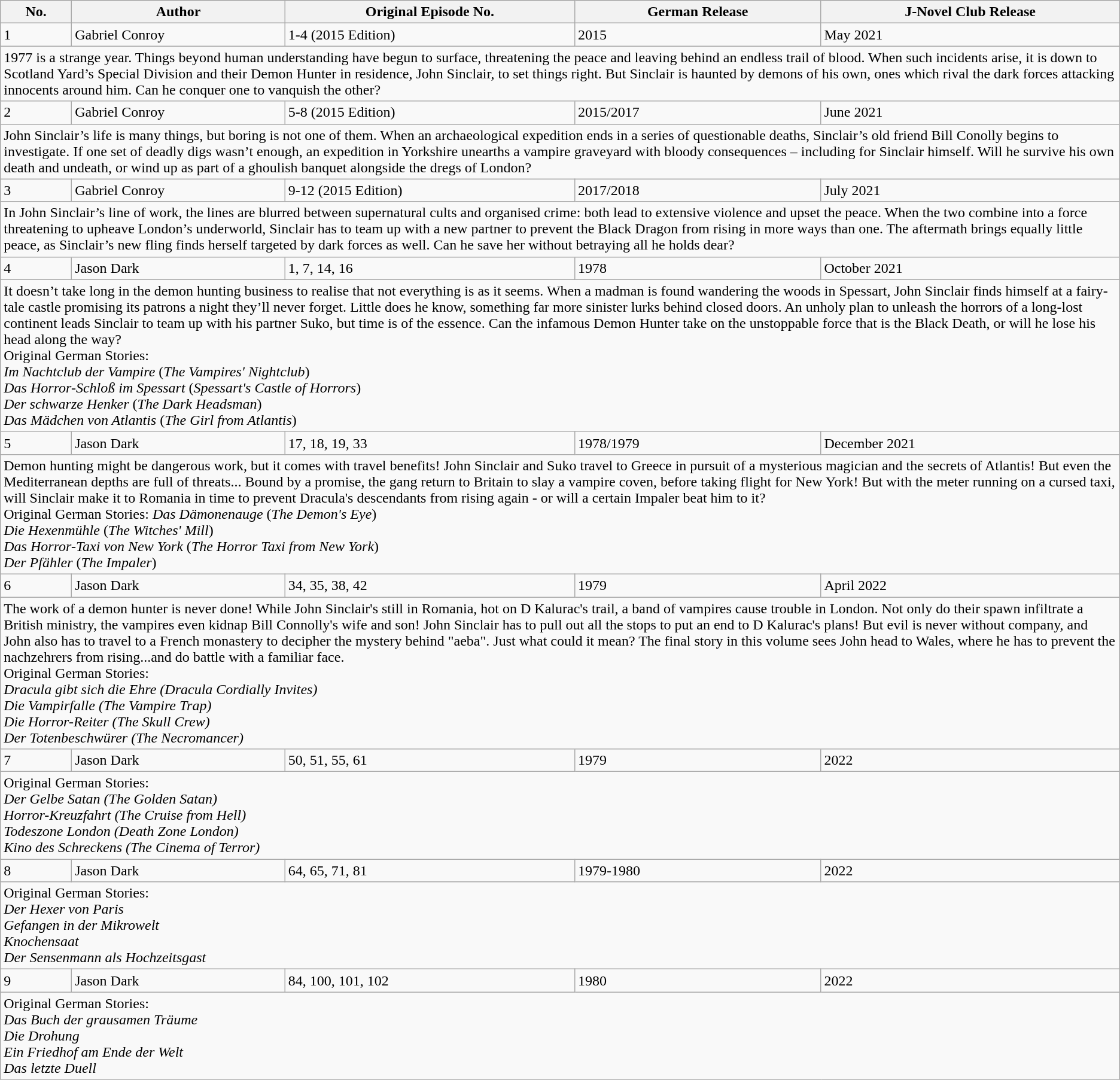<table class="wikitable">
<tr>
<th>No.</th>
<th>Author</th>
<th>Original Episode No.</th>
<th>German Release</th>
<th>J-Novel Club Release</th>
</tr>
<tr>
<td>1</td>
<td>Gabriel Conroy</td>
<td>1-4 (2015 Edition)</td>
<td>2015</td>
<td>May 2021<br></td>
</tr>
<tr>
<td colspan="5">1977 is a strange year. Things beyond human understanding have begun to surface, threatening the peace and leaving behind an endless trail of blood. When such incidents arise, it is down to Scotland Yard’s Special Division and their Demon Hunter in residence, John Sinclair, to set things right. But Sinclair is haunted by demons of his own, ones which rival the dark forces attacking innocents around him. Can he conquer one to vanquish the other?</td>
</tr>
<tr>
<td>2</td>
<td>Gabriel Conroy</td>
<td>5-8 (2015 Edition)</td>
<td>2015/2017</td>
<td>June 2021<br></td>
</tr>
<tr>
<td colspan="5">John Sinclair’s life is many things, but boring is not one of them. When an archaeological expedition ends in a series of questionable deaths, Sinclair’s old friend Bill Conolly begins to investigate. If one set of deadly digs wasn’t enough, an expedition in Yorkshire unearths a vampire graveyard with bloody consequences – including for Sinclair himself. Will he survive his own death and undeath, or wind up as part of a ghoulish banquet alongside the dregs of London?</td>
</tr>
<tr>
<td>3</td>
<td>Gabriel Conroy</td>
<td>9-12 (2015 Edition)</td>
<td>2017/2018</td>
<td>July 2021<br></td>
</tr>
<tr>
<td colspan="5">In John Sinclair’s line of work, the lines are blurred between supernatural cults and organised crime: both lead to extensive violence and upset the peace. When the two combine into a force threatening to upheave London’s underworld, Sinclair has to team up with a new partner to prevent the Black Dragon from rising in more ways than one. The aftermath brings equally little peace, as Sinclair’s new fling finds herself targeted by dark forces as well. Can he save her without betraying all he holds dear?</td>
</tr>
<tr>
<td>4</td>
<td>Jason Dark</td>
<td>1, 7, 14, 16</td>
<td>1978</td>
<td>October 2021<br></td>
</tr>
<tr>
<td colspan="5">It doesn’t take long in the demon hunting business to realise that not everything is as it seems. When a madman is found wandering the woods in Spessart, John Sinclair finds himself at a fairy-tale castle promising its patrons a night they’ll never forget. Little does he know, something far more sinister lurks behind closed doors. An unholy plan to unleash the horrors of a long-lost continent leads Sinclair to team up with his partner Suko, but time is of the essence. Can the infamous Demon Hunter take on the unstoppable force that is the Black Death, or will he lose his head along the way?<br>Original German Stories:<br><em>Im Nachtclub der Vampire</em> (<em>The Vampires' Nightclub</em>)<br><em>Das Horror-Schloß im Spessart</em> (<em>Spessart's Castle of Horrors</em>)<br><em>Der schwarze Henker</em> (<em>The Dark Headsman</em>)<br><em>Das Mädchen von Atlantis</em> (<em>The Girl from Atlantis</em>)</td>
</tr>
<tr>
<td>5</td>
<td>Jason Dark</td>
<td>17, 18, 19, 33</td>
<td>1978/1979</td>
<td>December 2021<br></td>
</tr>
<tr>
<td colspan="5">Demon hunting might be dangerous work, but it comes with travel benefits! John Sinclair and Suko travel to Greece in pursuit of a mysterious magician and the secrets of Atlantis! But even the Mediterranean depths are full of threats... Bound by a promise, the gang return to Britain to slay a vampire coven, before taking flight for New York! But with the meter running on a cursed taxi, will Sinclair make it to Romania in time to prevent Dracula's descendants from rising again - or will a certain Impaler beat him to it?<br>Original German Stories:
<em>Das Dämonenauge</em> (<em>The Demon's Eye</em>)<br><em>Die Hexenmühle</em> (<em>The Witches' Mill</em>)<br><em>Das Horror-Taxi von New York</em> (<em>The Horror Taxi from New York</em>)<br><em>Der Pfähler</em> (<em>The Impaler</em>)</td>
</tr>
<tr>
<td>6</td>
<td>Jason Dark</td>
<td>34, 35, 38, 42</td>
<td>1979</td>
<td>April 2022<br></td>
</tr>
<tr>
<td colspan="5">The work of a demon hunter is never done! While John Sinclair's still in Romania, hot on D Kalurac's trail, a band of vampires cause trouble in London. Not only do their spawn infiltrate a British ministry, the vampires even kidnap Bill Connolly's wife and son! John Sinclair has to pull out all the stops to put an end to D Kalurac's plans! But evil is never without company, and John also has to travel to a French monastery to decipher the mystery behind "aeba". Just what could it mean? The final story in this volume sees John head to Wales, where he has to prevent the nachzehrers from rising...and do battle with a familiar face.<br>Original German Stories:<br><em>Dracula gibt sich die Ehre (Dracula Cordially Invites)</em><br><em>Die Vampirfalle (The Vampire Trap)</em><br><em>Die Horror-Reiter (The Skull Crew)</em><br><em>Der Totenbeschwürer (The Necromancer)</em></td>
</tr>
<tr>
<td>7</td>
<td>Jason Dark</td>
<td>50, 51, 55, 61</td>
<td>1979</td>
<td>2022</td>
</tr>
<tr>
<td colspan="5">Original German Stories:<br><em>Der Gelbe Satan (The Golden Satan)</em><br><em>Horror-Kreuzfahrt (The Cruise from Hell)</em><br><em>Todeszone London (Death Zone London)</em><br><em>Kino des Schreckens (The Cinema of Terror)</em></td>
</tr>
<tr>
<td>8</td>
<td>Jason Dark</td>
<td>64, 65, 71, 81</td>
<td>1979-1980</td>
<td>2022</td>
</tr>
<tr>
<td colspan="5">Original German Stories:<br><em>Der Hexer von Paris</em><br><em>Gefangen in der Mikrowelt</em><br><em>Knochensaat</em><br><em>Der Sensenmann als Hochzeitsgast</em></td>
</tr>
<tr>
<td>9</td>
<td>Jason Dark</td>
<td>84, 100, 101, 102</td>
<td>1980</td>
<td>2022</td>
</tr>
<tr>
<td colspan="5">Original German Stories:<br><em>Das Buch der grausamen Träume</em><br><em>Die Drohung</em><br><em>Ein Friedhof am Ende der Welt</em><br><em>Das letzte Duell</em></td>
</tr>
</table>
